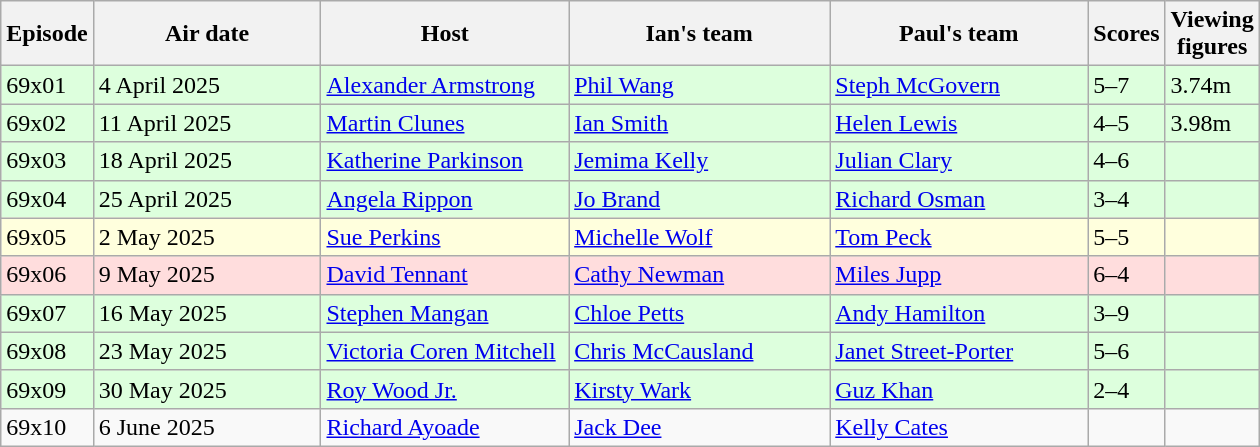<table class="wikitable"  style="width:840px; background:;">
<tr>
<th style="width:5%;">Episode</th>
<th style="width:21%;">Air date</th>
<th style="width:22%;">Host</th>
<th style="width:23%;">Ian's team</th>
<th style="width:23%;">Paul's team</th>
<th style="width:5%;">Scores</th>
<th style="width:120%;">Viewing figures</th>
</tr>
<tr style="background:#dfd;">
<td>69x01</td>
<td>4 April 2025</td>
<td><a href='#'>Alexander Armstrong</a></td>
<td><a href='#'>Phil Wang</a></td>
<td><a href='#'>Steph McGovern</a></td>
<td>5–7</td>
<td>3.74m</td>
</tr>
<tr style="background:#dfd;">
<td>69x02</td>
<td>11 April 2025</td>
<td><a href='#'>Martin Clunes</a></td>
<td><a href='#'>Ian Smith</a></td>
<td><a href='#'>Helen Lewis</a></td>
<td>4–5</td>
<td>3.98m</td>
</tr>
<tr style="background:#dfd;">
<td>69x03</td>
<td>18 April 2025</td>
<td><a href='#'>Katherine Parkinson</a></td>
<td><a href='#'>Jemima Kelly</a></td>
<td><a href='#'>Julian Clary</a></td>
<td>4–6</td>
<td></td>
</tr>
<tr style="background:#dfd;">
<td>69x04</td>
<td>25 April 2025</td>
<td><a href='#'>Angela Rippon</a></td>
<td><a href='#'>Jo Brand</a></td>
<td><a href='#'>Richard Osman</a></td>
<td>3–4</td>
<td></td>
</tr>
<tr style="background:#ffd;">
<td>69x05</td>
<td>2 May 2025</td>
<td><a href='#'>Sue Perkins</a></td>
<td><a href='#'>Michelle Wolf</a></td>
<td><a href='#'>Tom Peck</a></td>
<td>5–5</td>
<td></td>
</tr>
<tr style="background:#fdd;">
<td>69x06</td>
<td>9 May 2025</td>
<td><a href='#'>David Tennant</a></td>
<td><a href='#'>Cathy Newman</a></td>
<td><a href='#'>Miles Jupp</a></td>
<td>6–4</td>
<td></td>
</tr>
<tr style="background:#dfd;">
<td>69x07</td>
<td>16 May 2025</td>
<td><a href='#'>Stephen Mangan</a></td>
<td><a href='#'>Chloe Petts</a></td>
<td><a href='#'>Andy Hamilton</a></td>
<td>3–9</td>
<td></td>
</tr>
<tr style="background:#dfd;">
<td>69x08</td>
<td>23 May 2025</td>
<td><a href='#'>Victoria Coren Mitchell</a></td>
<td><a href='#'>Chris McCausland</a></td>
<td><a href='#'>Janet Street-Porter</a></td>
<td>5–6</td>
<td></td>
</tr>
<tr style="background:#dfd;">
<td>69x09</td>
<td>30 May 2025</td>
<td><a href='#'>Roy Wood Jr.</a></td>
<td><a href='#'>Kirsty Wark</a></td>
<td><a href='#'>Guz Khan</a></td>
<td>2–4</td>
<td></td>
</tr>
<tr>
<td>69x10</td>
<td>6 June 2025</td>
<td><a href='#'>Richard Ayoade</a></td>
<td><a href='#'>Jack Dee</a></td>
<td><a href='#'>Kelly Cates</a></td>
<td></td>
<td></td>
</tr>
</table>
